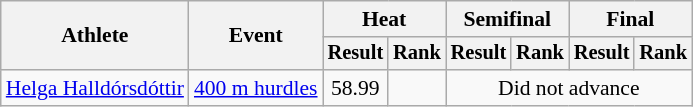<table class="wikitable" style="font-size:90%">
<tr>
<th rowspan="2">Athlete</th>
<th rowspan="2">Event</th>
<th colspan="2">Heat</th>
<th colspan="2">Semifinal</th>
<th colspan="2">Final</th>
</tr>
<tr style="font-size:95%">
<th>Result</th>
<th>Rank</th>
<th>Result</th>
<th>Rank</th>
<th>Result</th>
<th>Rank</th>
</tr>
<tr align=center>
<td align=left><a href='#'>Helga Halldórsdóttir</a></td>
<td align=left><a href='#'>400 m hurdles</a></td>
<td>58.99</td>
<td></td>
<td colspan=4>Did not advance</td>
</tr>
</table>
